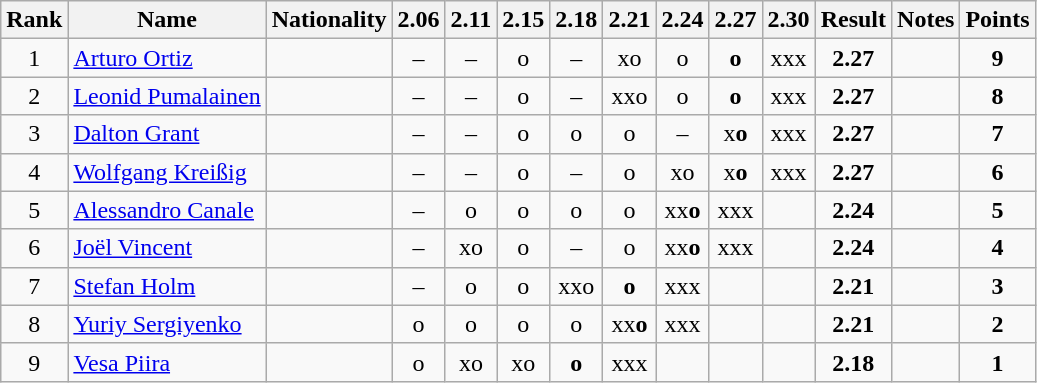<table class="wikitable sortable" style="text-align:center">
<tr>
<th>Rank</th>
<th>Name</th>
<th>Nationality</th>
<th>2.06</th>
<th>2.11</th>
<th>2.15</th>
<th>2.18</th>
<th>2.21</th>
<th>2.24</th>
<th>2.27</th>
<th>2.30</th>
<th>Result</th>
<th>Notes</th>
<th>Points</th>
</tr>
<tr>
<td>1</td>
<td align=left><a href='#'>Arturo Ortiz</a></td>
<td align=left></td>
<td>–</td>
<td>–</td>
<td>o</td>
<td>–</td>
<td>xo</td>
<td>o</td>
<td><strong>o</strong></td>
<td>xxx</td>
<td><strong>2.27</strong></td>
<td></td>
<td><strong>9</strong></td>
</tr>
<tr>
<td>2</td>
<td align=left><a href='#'>Leonid Pumalainen</a></td>
<td align=left></td>
<td>–</td>
<td>–</td>
<td>o</td>
<td>–</td>
<td>xxo</td>
<td>o</td>
<td><strong>o</strong></td>
<td>xxx</td>
<td><strong>2.27</strong></td>
<td></td>
<td><strong>8</strong></td>
</tr>
<tr>
<td>3</td>
<td align=left><a href='#'>Dalton Grant</a></td>
<td align=left></td>
<td>–</td>
<td>–</td>
<td>o</td>
<td>o</td>
<td>o</td>
<td>–</td>
<td>x<strong>o</strong></td>
<td>xxx</td>
<td><strong>2.27</strong></td>
<td></td>
<td><strong>7</strong></td>
</tr>
<tr>
<td>4</td>
<td align=left><a href='#'>Wolfgang Kreißig</a></td>
<td align=left></td>
<td>–</td>
<td>–</td>
<td>o</td>
<td>–</td>
<td>o</td>
<td>xo</td>
<td>x<strong>o</strong></td>
<td>xxx</td>
<td><strong>2.27</strong></td>
<td></td>
<td><strong>6</strong></td>
</tr>
<tr>
<td>5</td>
<td align=left><a href='#'>Alessandro Canale</a></td>
<td align=left></td>
<td>–</td>
<td>o</td>
<td>o</td>
<td>o</td>
<td>o</td>
<td>xx<strong>o</strong></td>
<td>xxx</td>
<td></td>
<td><strong>2.24</strong></td>
<td></td>
<td><strong>5</strong></td>
</tr>
<tr>
<td>6</td>
<td align=left><a href='#'>Joël Vincent</a></td>
<td align=left></td>
<td>–</td>
<td>xo</td>
<td>o</td>
<td>–</td>
<td>o</td>
<td>xx<strong>o</strong></td>
<td>xxx</td>
<td></td>
<td><strong>2.24</strong></td>
<td></td>
<td><strong>4</strong></td>
</tr>
<tr>
<td>7</td>
<td align=left><a href='#'>Stefan Holm</a></td>
<td align=left></td>
<td>–</td>
<td>o</td>
<td>o</td>
<td>xxo</td>
<td><strong>o</strong></td>
<td>xxx</td>
<td></td>
<td></td>
<td><strong>2.21</strong></td>
<td></td>
<td><strong>3</strong></td>
</tr>
<tr>
<td>8</td>
<td align=left><a href='#'>Yuriy Sergiyenko</a></td>
<td align=left></td>
<td>o</td>
<td>o</td>
<td>o</td>
<td>o</td>
<td>xx<strong>o</strong></td>
<td>xxx</td>
<td></td>
<td></td>
<td><strong>2.21</strong></td>
<td></td>
<td><strong>2</strong></td>
</tr>
<tr>
<td>9</td>
<td align=left><a href='#'>Vesa Piira</a></td>
<td align=left></td>
<td>o</td>
<td>xo</td>
<td>xo</td>
<td><strong>o</strong></td>
<td>xxx</td>
<td></td>
<td></td>
<td></td>
<td><strong>2.18</strong></td>
<td></td>
<td><strong>1</strong></td>
</tr>
</table>
